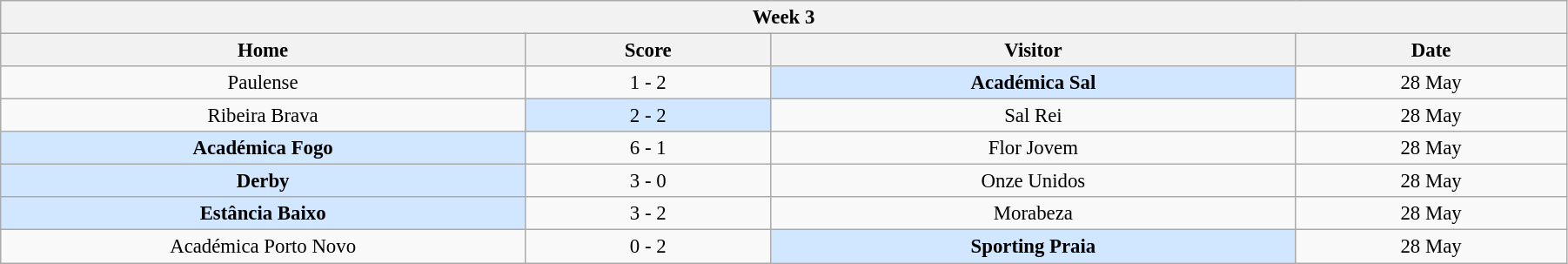<table class="wikitable" style="font-size:95%; text-align: center; width: 95%;">
<tr>
<th colspan="12" style="with: 100%;" align=center>Week 3</th>
</tr>
<tr>
<th width="200">Home</th>
<th width="90">Score</th>
<th width="200">Visitor</th>
<th width="100">Date</th>
</tr>
<tr align=center>
<td>Paulense</td>
<td>1 - 2</td>
<td bgcolor=#D0E7FF><strong>Académica Sal</strong></td>
<td>28 May</td>
</tr>
<tr align=center>
<td>Ribeira Brava</td>
<td bgcolor=#D0E7FF>2 - 2</td>
<td>Sal Rei</td>
<td>28 May</td>
</tr>
<tr align=center>
<td bgcolor=#D0E7FF><strong>Académica Fogo</strong></td>
<td>6 - 1</td>
<td>Flor Jovem</td>
<td>28 May</td>
</tr>
<tr align=center>
<td bgcolor=#D0E7FF><strong>Derby</strong></td>
<td>3 - 0</td>
<td>Onze Unidos</td>
<td>28 May</td>
</tr>
<tr align=center>
<td bgcolor=#D0E7FF><strong>Estância Baixo</strong></td>
<td>3 - 2</td>
<td>Morabeza</td>
<td>28 May</td>
</tr>
<tr align=center>
<td>Académica Porto Novo</td>
<td>0 - 2</td>
<td bgcolor=#D0E7FF><strong>Sporting Praia</strong></td>
<td>28 May</td>
</tr>
</table>
